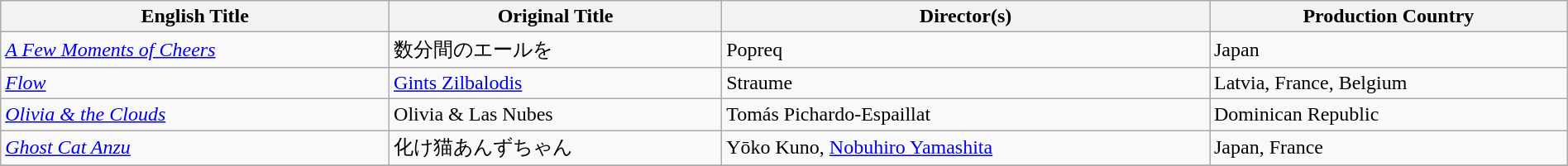<table class="sortable wikitable" style="width:100%; margin-bottom:4px">
<tr>
<th>English Title</th>
<th>Original Title</th>
<th>Director(s)</th>
<th>Production Country</th>
</tr>
<tr>
<td><em><a href='#'>A Few Moments of Cheers</a></em></td>
<td>数分間のエールを</td>
<td>Popreq</td>
<td>Japan</td>
</tr>
<tr>
<td><em><a href='#'>Flow</a></em></td>
<td><a href='#'>Gints Zilbalodis</a></td>
<td>Straume</td>
<td>Latvia, France, Belgium</td>
</tr>
<tr>
<td><em><a href='#'>Olivia & the Clouds</a></em></td>
<td>Olivia & Las Nubes</td>
<td>Tomás Pichardo-Espaillat</td>
<td>Dominican Republic</td>
</tr>
<tr>
<td><em><a href='#'>Ghost Cat Anzu</a></em></td>
<td>化け猫あんずちゃん</td>
<td>Yōko Kuno, <a href='#'>Nobuhiro Yamashita</a></td>
<td>Japan, France</td>
</tr>
<tr>
</tr>
</table>
